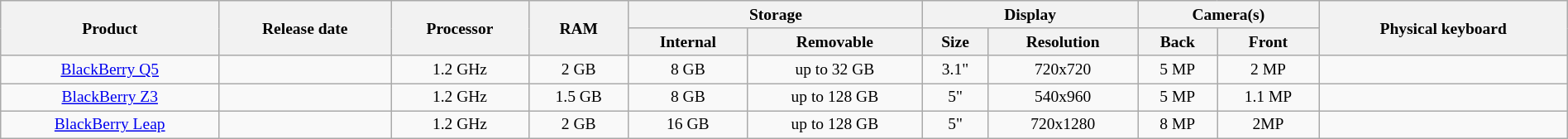<table class="wikitable sortable" style="font-size:small; text-align:center; width:100%;">
<tr>
<th rowspan="2">Product</th>
<th rowspan="2">Release date</th>
<th rowspan="2">Processor</th>
<th rowspan="2">RAM</th>
<th colspan="2">Storage</th>
<th colspan="2">Display</th>
<th colspan="2">Camera(s)</th>
<th rowspan="2">Physical keyboard</th>
</tr>
<tr>
<th>Internal</th>
<th>Removable</th>
<th>Size</th>
<th>Resolution</th>
<th>Back</th>
<th>Front</th>
</tr>
<tr>
<td><a href='#'>BlackBerry Q5</a></td>
<td></td>
<td>1.2 GHz</td>
<td>2 GB</td>
<td>8 GB</td>
<td>up to 32 GB</td>
<td>3.1"</td>
<td>720x720</td>
<td>5 MP</td>
<td>2 MP</td>
<td></td>
</tr>
<tr>
<td><a href='#'>BlackBerry Z3</a></td>
<td></td>
<td>1.2 GHz</td>
<td>1.5 GB</td>
<td>8 GB</td>
<td>up to 128 GB</td>
<td>5"</td>
<td>540x960</td>
<td>5 MP</td>
<td>1.1 MP</td>
<td></td>
</tr>
<tr>
<td><a href='#'>BlackBerry Leap</a></td>
<td></td>
<td>1.2 GHz</td>
<td>2 GB</td>
<td>16 GB</td>
<td>up to 128 GB</td>
<td>5"</td>
<td>720x1280</td>
<td>8 MP</td>
<td>2MP</td>
<td></td>
</tr>
</table>
